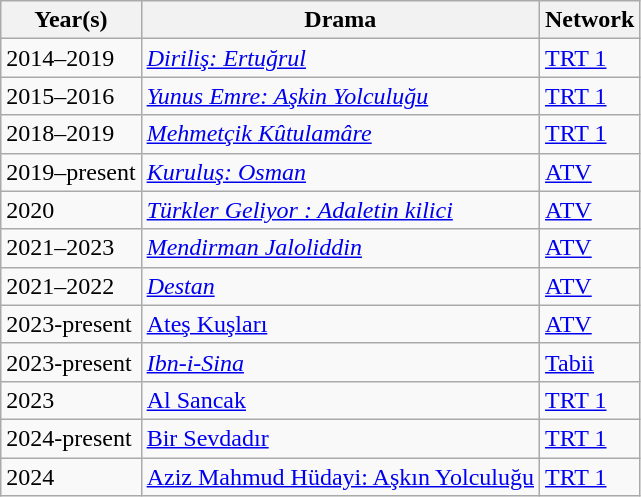<table class="wikitable">
<tr>
<th>Year(s)</th>
<th>Drama</th>
<th>Network</th>
</tr>
<tr>
<td>2014–2019</td>
<td><em><a href='#'>Diriliş: Ertuğrul</a></em></td>
<td><a href='#'>TRT 1</a></td>
</tr>
<tr>
<td>2015–2016</td>
<td><em><a href='#'>Yunus Emre: Aşkin Yolculuğu</a></em></td>
<td><a href='#'>TRT 1</a></td>
</tr>
<tr>
<td>2018–2019</td>
<td><em><a href='#'>Mehmetçik Kûtulamâre</a></em></td>
<td><a href='#'>TRT 1</a></td>
</tr>
<tr>
<td>2019–present</td>
<td><em><a href='#'>Kuruluş: Osman</a></em></td>
<td><a href='#'>ATV</a></td>
</tr>
<tr>
<td>2020</td>
<td><em><a href='#'>Türkler Geliyor : Adaletin kilici</a></em></td>
<td><a href='#'>ATV</a></td>
</tr>
<tr>
<td>2021–2023</td>
<td><em><a href='#'>Mendirman Jaloliddin</a></em></td>
<td><a href='#'>ATV</a></td>
</tr>
<tr>
<td>2021–2022</td>
<td><em><a href='#'>Destan</a></em></td>
<td><a href='#'>ATV</a></td>
</tr>
<tr>
<td>2023-present</td>
<td><a href='#'>Ateş Kuşları</a></td>
<td><a href='#'>ATV</a></td>
</tr>
<tr>
<td>2023-present</td>
<td><em><a href='#'>Ibn-i-Sina</a></em></td>
<td><a href='#'>Tabii</a></td>
</tr>
<tr>
<td>2023</td>
<td><a href='#'>Al Sancak</a></td>
<td><a href='#'>TRT 1</a></td>
</tr>
<tr>
<td>2024-present</td>
<td><a href='#'>Bir Sevdadır</a></td>
<td><a href='#'>TRT 1</a></td>
</tr>
<tr>
<td>2024</td>
<td><a href='#'>Aziz Mahmud Hüdayi: Aşkın Yolculuğu</a></td>
<td><a href='#'>TRT 1</a></td>
</tr>
</table>
